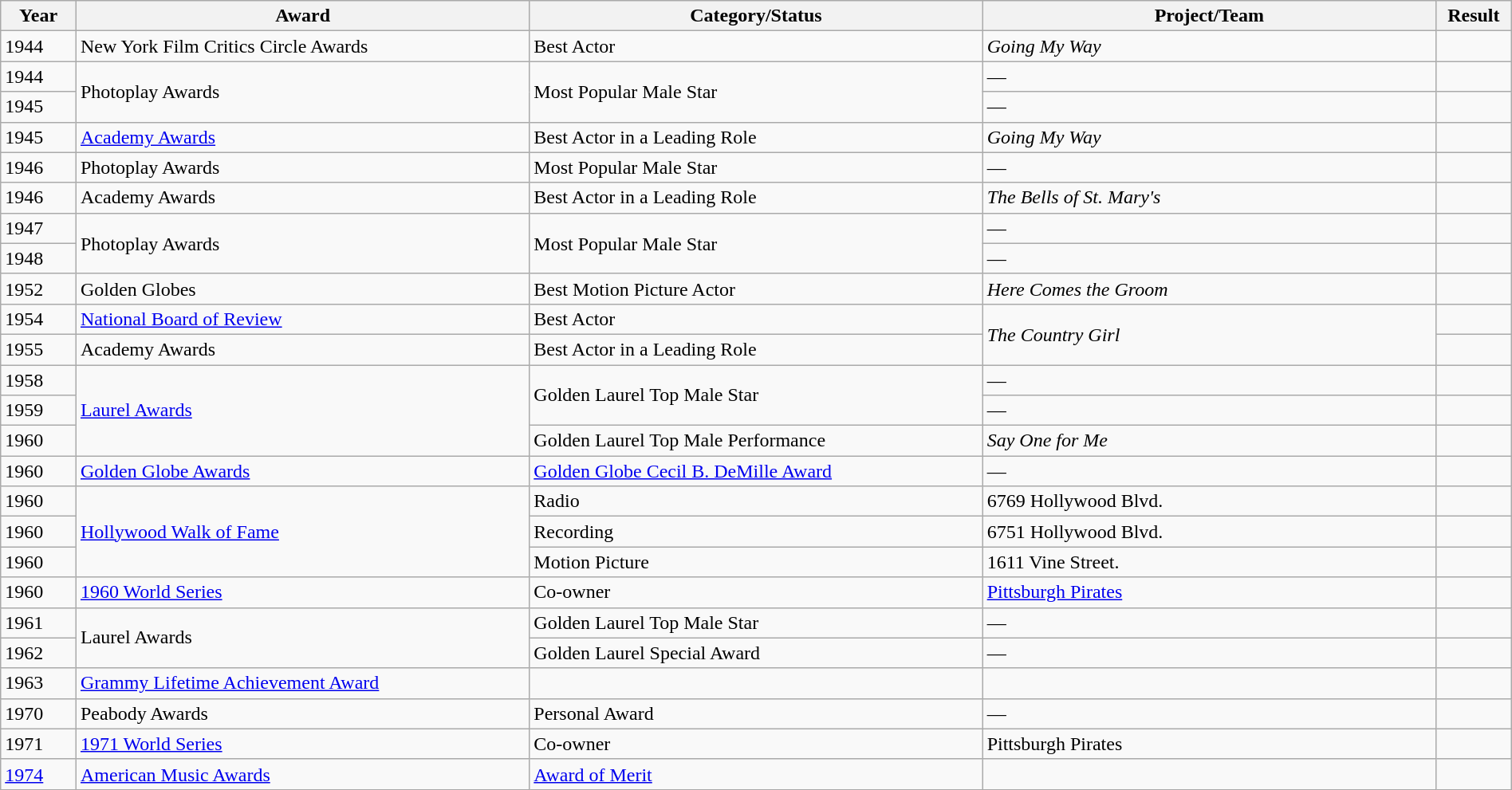<table class="wikitable sortable" style="width:100%;">
<tr>
<th style="width:5%;">Year</th>
<th style="width:30%;">Award</th>
<th style="width:30%;">Category/Status</th>
<th style="width:30%;">Project/Team</th>
<th style="width:5%;">Result</th>
</tr>
<tr>
<td>1944</td>
<td>New York Film Critics Circle Awards</td>
<td>Best Actor</td>
<td><em>Going My Way</em></td>
<td></td>
</tr>
<tr>
<td>1944</td>
<td rowspan="2">Photoplay Awards</td>
<td rowspan="2">Most Popular Male Star</td>
<td>—</td>
<td></td>
</tr>
<tr>
<td>1945</td>
<td>—</td>
<td></td>
</tr>
<tr>
<td>1945</td>
<td><a href='#'>Academy Awards</a></td>
<td>Best Actor in a Leading Role</td>
<td><em>Going My Way</em></td>
<td></td>
</tr>
<tr>
<td>1946</td>
<td>Photoplay Awards</td>
<td>Most Popular Male Star</td>
<td>—</td>
<td></td>
</tr>
<tr>
<td>1946</td>
<td>Academy Awards</td>
<td>Best Actor in a Leading Role</td>
<td><em>The Bells of St. Mary's</em></td>
<td></td>
</tr>
<tr>
<td>1947</td>
<td rowspan="2">Photoplay Awards</td>
<td rowspan="2">Most Popular Male Star</td>
<td>—</td>
<td></td>
</tr>
<tr>
<td>1948</td>
<td>—</td>
<td></td>
</tr>
<tr>
<td>1952</td>
<td>Golden Globes</td>
<td>Best Motion Picture Actor</td>
<td><em>Here Comes the Groom</em></td>
<td></td>
</tr>
<tr>
<td>1954</td>
<td><a href='#'>National Board of Review</a></td>
<td>Best Actor</td>
<td rowspan="2"><em>The Country Girl</em></td>
<td></td>
</tr>
<tr>
<td>1955</td>
<td>Academy Awards</td>
<td>Best Actor in a Leading Role</td>
<td></td>
</tr>
<tr>
<td>1958</td>
<td rowspan="3"><a href='#'>Laurel Awards</a></td>
<td rowspan="2">Golden Laurel Top Male Star</td>
<td>—</td>
<td></td>
</tr>
<tr>
<td>1959</td>
<td>—</td>
<td></td>
</tr>
<tr>
<td>1960</td>
<td>Golden Laurel Top Male Performance</td>
<td><em>Say One for Me</em></td>
<td></td>
</tr>
<tr>
<td>1960</td>
<td><a href='#'>Golden Globe Awards</a></td>
<td><a href='#'>Golden Globe Cecil B. DeMille Award</a></td>
<td>—</td>
<td></td>
</tr>
<tr>
<td>1960</td>
<td rowspan="3"><a href='#'>Hollywood Walk of Fame</a></td>
<td>Radio</td>
<td>6769 Hollywood Blvd.</td>
<td></td>
</tr>
<tr>
<td>1960</td>
<td>Recording</td>
<td>6751 Hollywood Blvd.</td>
<td></td>
</tr>
<tr>
<td>1960</td>
<td>Motion Picture</td>
<td>1611 Vine Street.</td>
<td></td>
</tr>
<tr>
<td>1960</td>
<td><a href='#'>1960 World Series</a></td>
<td>Co-owner</td>
<td><a href='#'>Pittsburgh Pirates</a></td>
<td></td>
</tr>
<tr>
<td>1961</td>
<td rowspan="2">Laurel Awards</td>
<td>Golden Laurel Top Male Star</td>
<td>—</td>
<td></td>
</tr>
<tr>
<td>1962</td>
<td>Golden Laurel Special Award</td>
<td>—</td>
<td></td>
</tr>
<tr>
<td>1963</td>
<td><a href='#'>Grammy Lifetime Achievement Award</a></td>
<td></td>
<td></td>
<td></td>
</tr>
<tr>
<td>1970</td>
<td>Peabody Awards</td>
<td>Personal Award</td>
<td>—</td>
<td></td>
</tr>
<tr>
<td>1971</td>
<td><a href='#'>1971 World Series</a></td>
<td>Co-owner</td>
<td>Pittsburgh Pirates</td>
<td></td>
</tr>
<tr>
<td><a href='#'>1974</a></td>
<td><a href='#'>American Music Awards</a></td>
<td><a href='#'>Award of Merit</a></td>
<td></td>
<td></td>
</tr>
</table>
